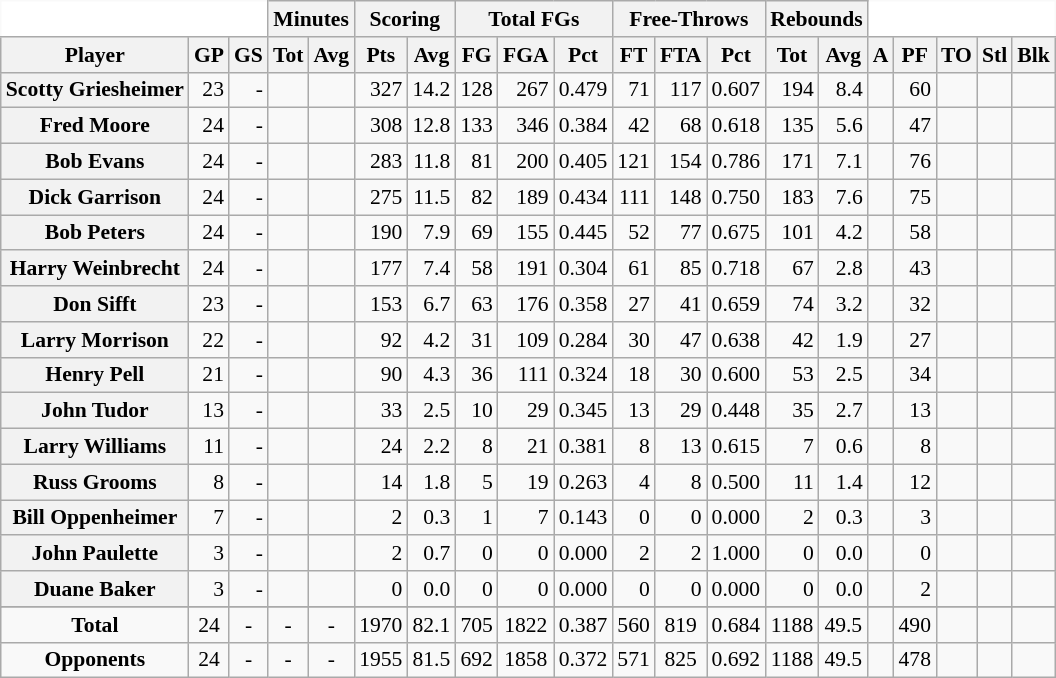<table class="wikitable sortable" border="1" style="font-size:90%;">
<tr>
<th colspan="3" style="border-top-style:hidden; border-left-style:hidden; background: white;"></th>
<th colspan="2" style=>Minutes</th>
<th colspan="2" style=>Scoring</th>
<th colspan="3" style=>Total FGs</th>
<th colspan="3" style=>Free-Throws</th>
<th colspan="2" style=>Rebounds</th>
<th colspan="5" style="border-top-style:hidden; border-right-style:hidden; background: white;"></th>
</tr>
<tr>
<th scope="col" style=>Player</th>
<th scope="col" style=>GP</th>
<th scope="col" style=>GS</th>
<th scope="col" style=>Tot</th>
<th scope="col" style=>Avg</th>
<th scope="col" style=>Pts</th>
<th scope="col" style=>Avg</th>
<th scope="col" style=>FG</th>
<th scope="col" style=>FGA</th>
<th scope="col" style=>Pct</th>
<th scope="col" style=>FT</th>
<th scope="col" style=>FTA</th>
<th scope="col" style=>Pct</th>
<th scope="col" style=>Tot</th>
<th scope="col" style=>Avg</th>
<th scope="col" style=>A</th>
<th scope="col" style=>PF</th>
<th scope="col" style=>TO</th>
<th scope="col" style=>Stl</th>
<th scope="col" style=>Blk</th>
</tr>
<tr>
<th>Scotty Griesheimer</th>
<td align="right">23</td>
<td align="right">-</td>
<td align="right"></td>
<td align="right"></td>
<td align="right">327</td>
<td align="right">14.2</td>
<td align="right">128</td>
<td align="right">267</td>
<td align="right">0.479</td>
<td align="right">71</td>
<td align="right">117</td>
<td align="right">0.607</td>
<td align="right">194</td>
<td align="right">8.4</td>
<td align="right"></td>
<td align="right">60</td>
<td align="right"></td>
<td align="right"></td>
<td align="right"></td>
</tr>
<tr>
<th>Fred Moore</th>
<td align="right">24</td>
<td align="right">-</td>
<td align="right"></td>
<td align="right"></td>
<td align="right">308</td>
<td align="right">12.8</td>
<td align="right">133</td>
<td align="right">346</td>
<td align="right">0.384</td>
<td align="right">42</td>
<td align="right">68</td>
<td align="right">0.618</td>
<td align="right">135</td>
<td align="right">5.6</td>
<td align="right"></td>
<td align="right">47</td>
<td align="right"></td>
<td align="right"></td>
<td align="right"></td>
</tr>
<tr>
<th>Bob Evans</th>
<td align="right">24</td>
<td align="right">-</td>
<td align="right"></td>
<td align="right"></td>
<td align="right">283</td>
<td align="right">11.8</td>
<td align="right">81</td>
<td align="right">200</td>
<td align="right">0.405</td>
<td align="right">121</td>
<td align="right">154</td>
<td align="right">0.786</td>
<td align="right">171</td>
<td align="right">7.1</td>
<td align="right"></td>
<td align="right">76</td>
<td align="right"></td>
<td align="right"></td>
<td align="right"></td>
</tr>
<tr>
<th>Dick Garrison</th>
<td align="right">24</td>
<td align="right">-</td>
<td align="right"></td>
<td align="right"></td>
<td align="right">275</td>
<td align="right">11.5</td>
<td align="right">82</td>
<td align="right">189</td>
<td align="right">0.434</td>
<td align="right">111</td>
<td align="right">148</td>
<td align="right">0.750</td>
<td align="right">183</td>
<td align="right">7.6</td>
<td align="right"></td>
<td align="right">75</td>
<td align="right"></td>
<td align="right"></td>
<td align="right"></td>
</tr>
<tr>
<th>Bob Peters</th>
<td align="right">24</td>
<td align="right">-</td>
<td align="right"></td>
<td align="right"></td>
<td align="right">190</td>
<td align="right">7.9</td>
<td align="right">69</td>
<td align="right">155</td>
<td align="right">0.445</td>
<td align="right">52</td>
<td align="right">77</td>
<td align="right">0.675</td>
<td align="right">101</td>
<td align="right">4.2</td>
<td align="right"></td>
<td align="right">58</td>
<td align="right"></td>
<td align="right"></td>
<td align="right"></td>
</tr>
<tr>
<th>Harry Weinbrecht</th>
<td align="right">24</td>
<td align="right">-</td>
<td align="right"></td>
<td align="right"></td>
<td align="right">177</td>
<td align="right">7.4</td>
<td align="right">58</td>
<td align="right">191</td>
<td align="right">0.304</td>
<td align="right">61</td>
<td align="right">85</td>
<td align="right">0.718</td>
<td align="right">67</td>
<td align="right">2.8</td>
<td align="right"></td>
<td align="right">43</td>
<td align="right"></td>
<td align="right"></td>
<td align="right"></td>
</tr>
<tr>
<th>Don Sifft</th>
<td align="right">23</td>
<td align="right">-</td>
<td align="right"></td>
<td align="right"></td>
<td align="right">153</td>
<td align="right">6.7</td>
<td align="right">63</td>
<td align="right">176</td>
<td align="right">0.358</td>
<td align="right">27</td>
<td align="right">41</td>
<td align="right">0.659</td>
<td align="right">74</td>
<td align="right">3.2</td>
<td align="right"></td>
<td align="right">32</td>
<td align="right"></td>
<td align="right"></td>
<td align="right"></td>
</tr>
<tr>
<th>Larry Morrison</th>
<td align="right">22</td>
<td align="right">-</td>
<td align="right"></td>
<td align="right"></td>
<td align="right">92</td>
<td align="right">4.2</td>
<td align="right">31</td>
<td align="right">109</td>
<td align="right">0.284</td>
<td align="right">30</td>
<td align="right">47</td>
<td align="right">0.638</td>
<td align="right">42</td>
<td align="right">1.9</td>
<td align="right"></td>
<td align="right">27</td>
<td align="right"></td>
<td align="right"></td>
<td align="right"></td>
</tr>
<tr>
<th>Henry Pell</th>
<td align="right">21</td>
<td align="right">-</td>
<td align="right"></td>
<td align="right"></td>
<td align="right">90</td>
<td align="right">4.3</td>
<td align="right">36</td>
<td align="right">111</td>
<td align="right">0.324</td>
<td align="right">18</td>
<td align="right">30</td>
<td align="right">0.600</td>
<td align="right">53</td>
<td align="right">2.5</td>
<td align="right"></td>
<td align="right">34</td>
<td align="right"></td>
<td align="right"></td>
<td align="right"></td>
</tr>
<tr>
<th>John Tudor</th>
<td align="right">13</td>
<td align="right">-</td>
<td align="right"></td>
<td align="right"></td>
<td align="right">33</td>
<td align="right">2.5</td>
<td align="right">10</td>
<td align="right">29</td>
<td align="right">0.345</td>
<td align="right">13</td>
<td align="right">29</td>
<td align="right">0.448</td>
<td align="right">35</td>
<td align="right">2.7</td>
<td align="right"></td>
<td align="right">13</td>
<td align="right"></td>
<td align="right"></td>
<td align="right"></td>
</tr>
<tr>
<th>Larry Williams</th>
<td align="right">11</td>
<td align="right">-</td>
<td align="right"></td>
<td align="right"></td>
<td align="right">24</td>
<td align="right">2.2</td>
<td align="right">8</td>
<td align="right">21</td>
<td align="right">0.381</td>
<td align="right">8</td>
<td align="right">13</td>
<td align="right">0.615</td>
<td align="right">7</td>
<td align="right">0.6</td>
<td align="right"></td>
<td align="right">8</td>
<td align="right"></td>
<td align="right"></td>
<td align="right"></td>
</tr>
<tr>
<th>Russ Grooms</th>
<td align="right">8</td>
<td align="right">-</td>
<td align="right"></td>
<td align="right"></td>
<td align="right">14</td>
<td align="right">1.8</td>
<td align="right">5</td>
<td align="right">19</td>
<td align="right">0.263</td>
<td align="right">4</td>
<td align="right">8</td>
<td align="right">0.500</td>
<td align="right">11</td>
<td align="right">1.4</td>
<td align="right"></td>
<td align="right">12</td>
<td align="right"></td>
<td align="right"></td>
<td align="right"></td>
</tr>
<tr>
<th>Bill Oppenheimer</th>
<td align="right">7</td>
<td align="right">-</td>
<td align="right"></td>
<td align="right"></td>
<td align="right">2</td>
<td align="right">0.3</td>
<td align="right">1</td>
<td align="right">7</td>
<td align="right">0.143</td>
<td align="right">0</td>
<td align="right">0</td>
<td align="right">0.000</td>
<td align="right">2</td>
<td align="right">0.3</td>
<td align="right"></td>
<td align="right">3</td>
<td align="right"></td>
<td align="right"></td>
<td align="right"></td>
</tr>
<tr>
<th>John Paulette</th>
<td align="right">3</td>
<td align="right">-</td>
<td align="right"></td>
<td align="right"></td>
<td align="right">2</td>
<td align="right">0.7</td>
<td align="right">0</td>
<td align="right">0</td>
<td align="right">0.000</td>
<td align="right">2</td>
<td align="right">2</td>
<td align="right">1.000</td>
<td align="right">0</td>
<td align="right">0.0</td>
<td align="right"></td>
<td align="right">0</td>
<td align="right"></td>
<td align="right"></td>
<td align="right"></td>
</tr>
<tr>
<th>Duane Baker</th>
<td align="right">3</td>
<td align="right">-</td>
<td align="right"></td>
<td align="right"></td>
<td align="right">0</td>
<td align="right">0.0</td>
<td align="right">0</td>
<td align="right">0</td>
<td align="right">0.000</td>
<td align="right">0</td>
<td align="right">0</td>
<td align="right">0.000</td>
<td align="right">0</td>
<td align="right">0.0</td>
<td align="right"></td>
<td align="right">2</td>
<td align="right"></td>
<td align="right"></td>
<td align="right"></td>
</tr>
<tr>
</tr>
<tr class="sortbottom">
<td align="center" style=><strong>Total</strong></td>
<td align="center" style=>24</td>
<td align="center" style=>-</td>
<td align="center" style=>-</td>
<td align="center" style=>-</td>
<td align="center" style=>1970</td>
<td align="center" style=>82.1</td>
<td align="center" style=>705</td>
<td align="center" style=>1822</td>
<td align="center" style=>0.387</td>
<td align="center" style=>560</td>
<td align="center" style=>819</td>
<td align="center" style=>0.684</td>
<td align="center" style=>1188</td>
<td align="center" style=>49.5</td>
<td align="center" style=></td>
<td align="center" style=>490</td>
<td align="center" style=></td>
<td align="center" style=></td>
<td align="center" style=></td>
</tr>
<tr class="sortbottom">
<td align="center"><strong>Opponents</strong></td>
<td align="center">24</td>
<td align="center">-</td>
<td align="center">-</td>
<td align="center">-</td>
<td align="center">1955</td>
<td align="center">81.5</td>
<td align="center">692</td>
<td align="center">1858</td>
<td align="center">0.372</td>
<td align="center">571</td>
<td align="center">825</td>
<td align="center">0.692</td>
<td align="center">1188</td>
<td align="center">49.5</td>
<td align="center"></td>
<td align="center">478</td>
<td align="center"></td>
<td align="center"></td>
<td align="center"></td>
</tr>
</table>
